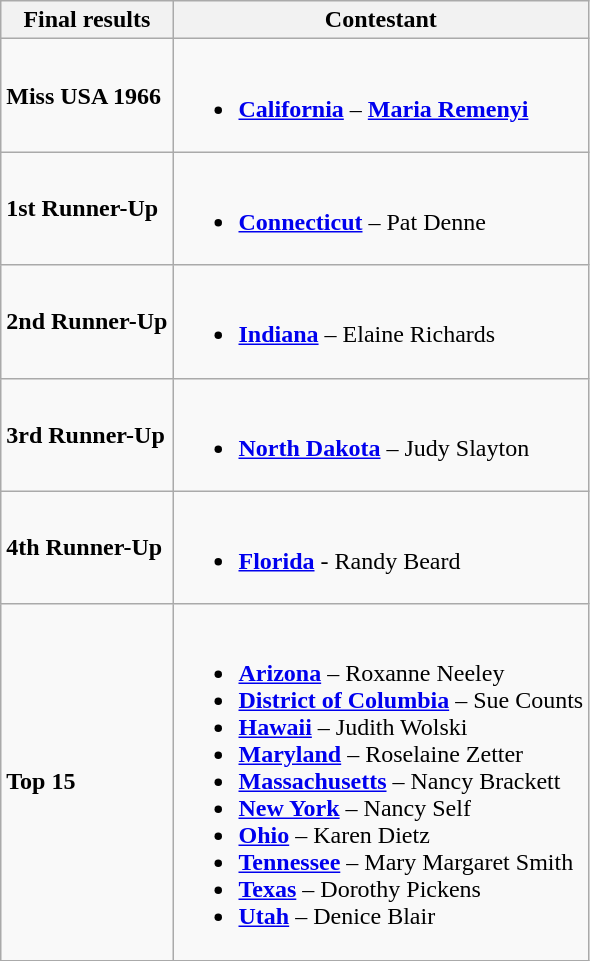<table class="wikitable">
<tr>
<th>Final results</th>
<th>Contestant</th>
</tr>
<tr>
<td><strong>Miss USA 1966</strong></td>
<td><br><ul><li> <strong><a href='#'>California</a></strong> – <strong><a href='#'>Maria Remenyi</a></strong></li></ul></td>
</tr>
<tr>
<td><strong>1st Runner-Up</strong></td>
<td><br><ul><li> <strong><a href='#'>Connecticut</a></strong> – Pat Denne</li></ul></td>
</tr>
<tr>
<td><strong>2nd Runner-Up</strong></td>
<td><br><ul><li> <strong><a href='#'>Indiana</a></strong> – Elaine Richards</li></ul></td>
</tr>
<tr>
<td><strong>3rd Runner-Up</strong></td>
<td><br><ul><li> <strong><a href='#'>North Dakota</a></strong> – Judy Slayton</li></ul></td>
</tr>
<tr>
<td><strong>4th Runner-Up</strong></td>
<td><br><ul><li> <strong><a href='#'>Florida</a></strong> - Randy Beard</li></ul></td>
</tr>
<tr>
<td><strong>Top 15</strong></td>
<td><br><ul><li> <strong><a href='#'>Arizona</a></strong> – Roxanne Neeley</li><li> <strong><a href='#'>District of Columbia</a></strong> – Sue Counts</li><li> <strong><a href='#'>Hawaii</a></strong> – Judith Wolski</li><li> <strong><a href='#'>Maryland</a></strong> – Roselaine Zetter</li><li> <strong><a href='#'>Massachusetts</a></strong> –  Nancy Brackett</li><li> <strong><a href='#'>New York</a></strong> –  Nancy Self</li><li> <strong><a href='#'>Ohio</a></strong> – Karen Dietz</li><li> <strong><a href='#'>Tennessee</a></strong> – Mary Margaret Smith</li><li> <strong><a href='#'>Texas</a></strong> – Dorothy Pickens</li><li> <strong><a href='#'>Utah</a></strong> – Denice Blair</li></ul></td>
</tr>
</table>
